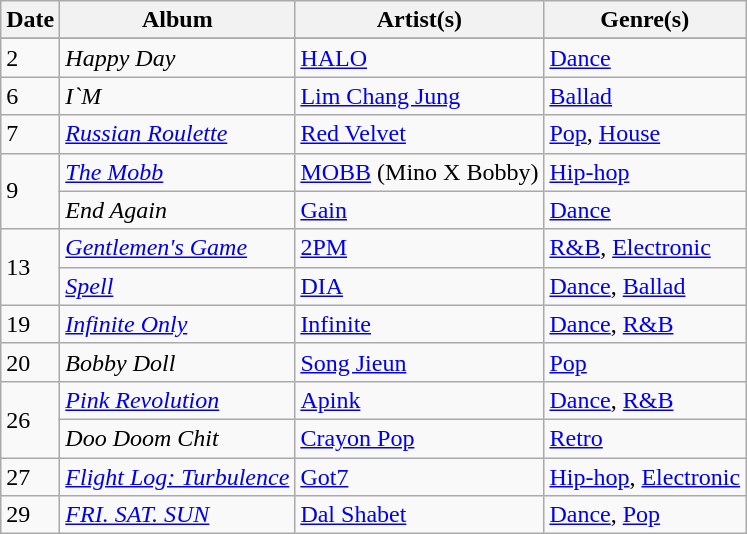<table class="wikitable">
<tr>
<th>Date</th>
<th>Album</th>
<th>Artist(s)</th>
<th>Genre(s)</th>
</tr>
<tr>
</tr>
<tr>
<td>2</td>
<td><em>Happy Day</em></td>
<td><a href='#'>HALO</a></td>
<td><a href='#'>Dance</a></td>
</tr>
<tr>
<td>6</td>
<td><em>I`M</em></td>
<td><a href='#'>Lim Chang Jung</a></td>
<td><a href='#'>Ballad</a></td>
</tr>
<tr>
<td>7</td>
<td><em><a href='#'>Russian Roulette</a></em></td>
<td><a href='#'>Red Velvet</a></td>
<td><a href='#'>Pop</a>, <a href='#'>House</a></td>
</tr>
<tr>
<td rowspan="2">9</td>
<td><em><a href='#'>The Mobb</a></em></td>
<td><a href='#'>MOBB</a> (Mino X Bobby)</td>
<td><a href='#'>Hip-hop</a></td>
</tr>
<tr>
<td><em>End Again</em></td>
<td><a href='#'>Gain</a></td>
<td><a href='#'>Dance</a></td>
</tr>
<tr>
<td rowspan="2">13</td>
<td><em><a href='#'>Gentlemen's Game</a></em></td>
<td><a href='#'>2PM</a></td>
<td><a href='#'>R&B</a>, <a href='#'>Electronic</a></td>
</tr>
<tr>
<td><em><a href='#'>Spell</a></em></td>
<td><a href='#'>DIA</a></td>
<td><a href='#'>Dance</a>, <a href='#'>Ballad</a></td>
</tr>
<tr>
<td>19</td>
<td><em><a href='#'>Infinite Only</a></em></td>
<td><a href='#'>Infinite</a></td>
<td><a href='#'>Dance</a>, <a href='#'>R&B</a></td>
</tr>
<tr>
<td>20</td>
<td><em>Bobby Doll</em></td>
<td><a href='#'>Song Jieun</a></td>
<td><a href='#'>Pop</a></td>
</tr>
<tr>
<td rowspan="2">26</td>
<td><em><a href='#'>Pink Revolution</a></em></td>
<td><a href='#'>Apink</a></td>
<td><a href='#'>Dance</a>, <a href='#'>R&B</a></td>
</tr>
<tr>
<td><em>Doo Doom Chit</em></td>
<td><a href='#'>Crayon Pop</a></td>
<td><a href='#'>Retro</a></td>
</tr>
<tr>
<td>27</td>
<td><em><a href='#'>Flight Log: Turbulence</a></em></td>
<td><a href='#'>Got7</a></td>
<td><a href='#'>Hip-hop</a>, <a href='#'>Electronic</a></td>
</tr>
<tr>
<td>29</td>
<td><em><a href='#'>FRI. SAT. SUN</a></em></td>
<td><a href='#'>Dal Shabet</a></td>
<td><a href='#'>Dance</a>, <a href='#'>Pop</a></td>
</tr>
</table>
